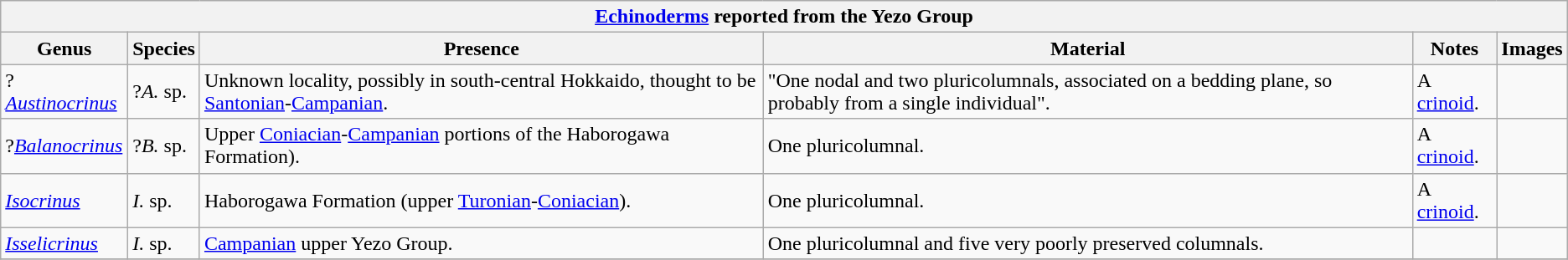<table class="wikitable" align="center">
<tr>
<th colspan="6" align="center"><strong><a href='#'>Echinoderms</a> reported from the Yezo Group</strong></th>
</tr>
<tr>
<th>Genus</th>
<th>Species</th>
<th>Presence</th>
<th><strong>Material</strong></th>
<th>Notes</th>
<th>Images</th>
</tr>
<tr>
<td>?<em><a href='#'>Austinocrinus</a></em></td>
<td>?<em>A.</em> sp.</td>
<td>Unknown locality, possibly in south-central Hokkaido, thought to be <a href='#'>Santonian</a>-<a href='#'>Campanian</a>.</td>
<td>"One nodal and two pluricolumnals, associated on a bedding plane, so probably from a single individual".</td>
<td>A <a href='#'>crinoid</a>.</td>
<td></td>
</tr>
<tr>
<td>?<em><a href='#'>Balanocrinus</a></em></td>
<td>?<em>B.</em> sp.</td>
<td>Upper <a href='#'>Coniacian</a>-<a href='#'>Campanian</a> portions of the Haborogawa Formation).</td>
<td>One pluricolumnal.</td>
<td>A <a href='#'>crinoid</a>.</td>
<td></td>
</tr>
<tr>
<td><em><a href='#'>Isocrinus</a></em></td>
<td><em>I.</em> sp.</td>
<td>Haborogawa Formation (upper <a href='#'>Turonian</a>-<a href='#'>Coniacian</a>).</td>
<td>One pluricolumnal.</td>
<td>A <a href='#'>crinoid</a>.</td>
<td></td>
</tr>
<tr>
<td><em><a href='#'>Isselicrinus</a></em></td>
<td><em>I.</em> sp.</td>
<td><a href='#'>Campanian</a> upper Yezo Group.</td>
<td>One pluricolumnal and five very poorly preserved columnals.</td>
<td></td>
<td></td>
</tr>
<tr>
</tr>
</table>
